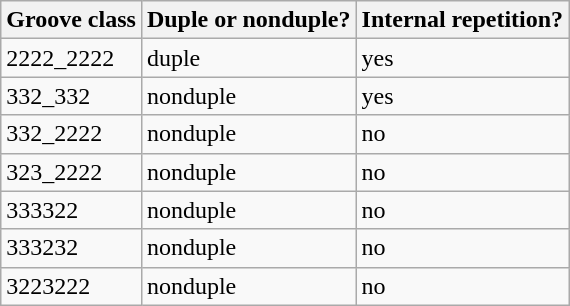<table class="wikitable sortable">
<tr>
<th>Groove class</th>
<th>Duple or nonduple?</th>
<th>Internal repetition?</th>
</tr>
<tr>
<td>2222_2222</td>
<td>duple</td>
<td>yes</td>
</tr>
<tr>
<td>332_332</td>
<td>nonduple</td>
<td>yes</td>
</tr>
<tr>
<td>332_2222</td>
<td>nonduple</td>
<td>no</td>
</tr>
<tr>
<td>323_2222</td>
<td>nonduple</td>
<td>no</td>
</tr>
<tr>
<td>333322</td>
<td>nonduple</td>
<td>no</td>
</tr>
<tr>
<td>333232</td>
<td>nonduple</td>
<td>no</td>
</tr>
<tr>
<td>3223222</td>
<td>nonduple</td>
<td>no</td>
</tr>
</table>
